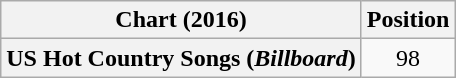<table class="wikitable plainrowheaders" style="text-align:center">
<tr>
<th scope="col">Chart (2016)</th>
<th scope="col">Position</th>
</tr>
<tr>
<th scope="row">US Hot Country Songs (<em>Billboard</em>)</th>
<td>98</td>
</tr>
</table>
